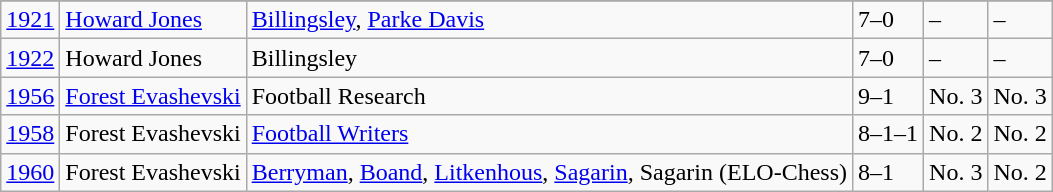<table class="wikitable">
<tr>
</tr>
<tr>
<td><a href='#'>1921</a></td>
<td><a href='#'>Howard Jones</a></td>
<td><a href='#'>Billingsley</a>, <a href='#'>Parke Davis</a></td>
<td>7–0</td>
<td>–</td>
<td>–</td>
</tr>
<tr>
<td><a href='#'>1922</a></td>
<td>Howard Jones</td>
<td>Billingsley</td>
<td>7–0</td>
<td>–</td>
<td>–</td>
</tr>
<tr>
<td><a href='#'>1956</a></td>
<td><a href='#'>Forest Evashevski</a></td>
<td>Football Research</td>
<td>9–1</td>
<td>No. 3</td>
<td>No. 3</td>
</tr>
<tr>
<td><a href='#'>1958</a></td>
<td>Forest Evashevski</td>
<td><a href='#'>Football Writers</a></td>
<td>8–1–1</td>
<td>No. 2</td>
<td>No. 2</td>
</tr>
<tr>
<td><a href='#'>1960</a></td>
<td>Forest Evashevski</td>
<td><a href='#'>Berryman</a>, <a href='#'>Boand</a>, <a href='#'>Litkenhous</a>, <a href='#'>Sagarin</a>, Sagarin (ELO-Chess)</td>
<td>8–1</td>
<td>No. 3</td>
<td>No. 2</td>
</tr>
</table>
